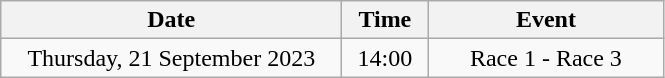<table class = "wikitable" style="text-align:center;">
<tr>
<th width=220>Date</th>
<th width=50>Time</th>
<th width=150>Event</th>
</tr>
<tr>
<td>Thursday, 21 September 2023</td>
<td>14:00</td>
<td>Race 1 - Race 3</td>
</tr>
</table>
